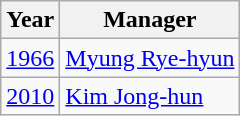<table class="wikitable">
<tr>
<th>Year</th>
<th>Manager</th>
</tr>
<tr>
<td align=center><a href='#'>1966</a></td>
<td> <a href='#'>Myung Rye-hyun</a></td>
</tr>
<tr>
<td align=center><a href='#'>2010</a></td>
<td> <a href='#'>Kim Jong-hun</a></td>
</tr>
</table>
